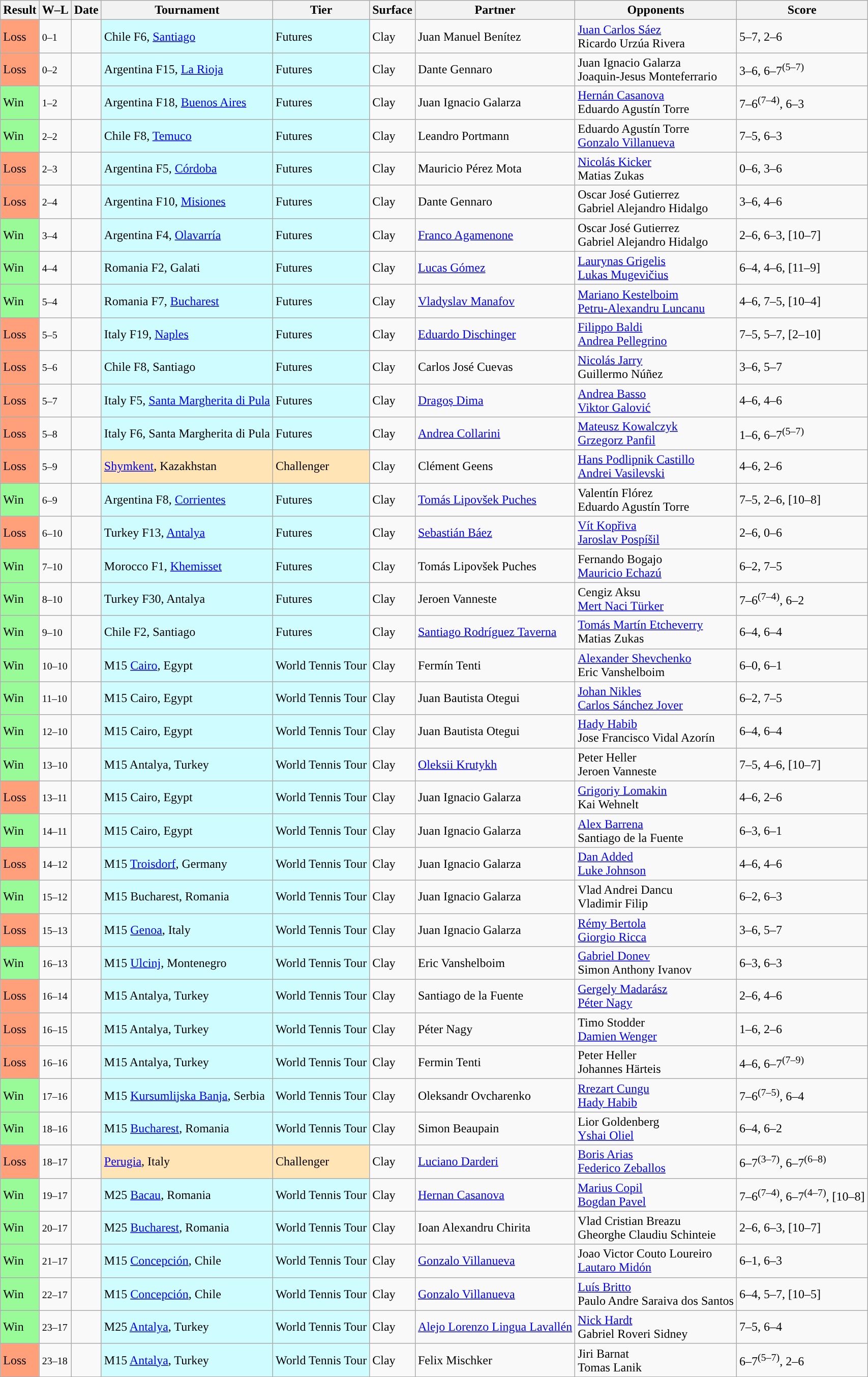<table class="sortable wikitable">
<tr>
<th>Result</th>
<th class="unsortable">W–L</th>
<th>Date</th>
<th>Tournament</th>
<th>Tier</th>
<th>Surface</th>
<th>Partner</th>
<th>Opponents</th>
<th class="unsortable">Score</th>
</tr>
<tr>
<td style="background:#ffa07a;">Loss</td>
<td><small>0–1</small></td>
<td></td>
<td style="background:#cffcff;">Chile F6, <a href='#'>Santiago</a></td>
<td style="background:#cffcff;">Futures</td>
<td>Clay</td>
<td> Juan Manuel Benítez</td>
<td> <a href='#'>Juan Carlos Sáez</a><br> Ricardo Urzúa Rivera</td>
<td>5–7, 2–6</td>
</tr>
<tr>
<td style="background:#ffa07a;">Loss</td>
<td><small>0–2</small></td>
<td></td>
<td style="background:#cffcff;">Argentina F15, <a href='#'>La Rioja</a></td>
<td style="background:#cffcff;">Futures</td>
<td>Clay</td>
<td> Dante Gennaro</td>
<td> Juan Ignacio Galarza<br> Joaquin-Jesus Monteferrario</td>
<td>3–6, 6–7<sup>(5–7)</sup></td>
</tr>
<tr>
<td style="background:#98fb98;">Win</td>
<td><small>1–2</small></td>
<td></td>
<td style="background:#cffcff;">Argentina F18, <a href='#'>Buenos Aires</a></td>
<td style="background:#cffcff;">Futures</td>
<td>Clay</td>
<td> Juan Ignacio Galarza</td>
<td> <a href='#'>Hernán Casanova</a><br> Eduardo Agustín Torre</td>
<td>7–6<sup>(7–4)</sup>, 6–3</td>
</tr>
<tr>
<td style="background:#98fb98;">Win</td>
<td><small>2–2</small></td>
<td></td>
<td style="background:#cffcff;">Chile F8, <a href='#'>Temuco</a></td>
<td style="background:#cffcff;">Futures</td>
<td>Clay</td>
<td> Leandro Portmann</td>
<td> Eduardo Agustín Torre<br> <a href='#'>Gonzalo Villanueva</a></td>
<td>7–5, 6–3</td>
</tr>
<tr>
<td style="background:#ffa07a;">Loss</td>
<td><small>2–3</small></td>
<td></td>
<td style="background:#cffcff;">Argentina F5, <a href='#'>Córdoba</a></td>
<td style="background:#cffcff;">Futures</td>
<td>Clay</td>
<td> Mauricio Pérez Mota</td>
<td> <a href='#'>Nicolás Kicker</a><br> Matias Zukas</td>
<td>0–6, 3–6</td>
</tr>
<tr>
<td style="background:#ffa07a;">Loss</td>
<td><small>2–4</small></td>
<td></td>
<td style="background:#cffcff;">Argentina F10, <a href='#'>Misiones</a></td>
<td style="background:#cffcff;">Futures</td>
<td>Clay</td>
<td> Dante Gennaro</td>
<td> Oscar José Gutierrez<br> Gabriel Alejandro Hidalgo</td>
<td>3–6, 4–6</td>
</tr>
<tr>
<td style="background:#98fb98;">Win</td>
<td><small>3–4</small></td>
<td></td>
<td style="background:#cffcff;">Argentina F4, <a href='#'>Olavarría</a></td>
<td style="background:#cffcff;">Futures</td>
<td>Clay</td>
<td> <a href='#'>Franco Agamenone</a></td>
<td> Oscar José Gutierrez<br> Gabriel Alejandro Hidalgo</td>
<td>2–6, 6–3, [10–7]</td>
</tr>
<tr>
<td style="background:#98fb98;">Win</td>
<td><small>4–4</small></td>
<td></td>
<td style="background:#cffcff;">Romania F2, Galati</td>
<td style="background:#cffcff;">Futures</td>
<td>Clay</td>
<td> <a href='#'>Lucas Gómez</a></td>
<td> <a href='#'>Laurynas Grigelis</a><br> <a href='#'>Lukas Mugevičius</a></td>
<td>6–4, 4–6, [11–9]</td>
</tr>
<tr>
<td style="background:#98fb98;">Win</td>
<td><small>5–4</small></td>
<td></td>
<td style="background:#cffcff;">Romania F7, <a href='#'>Bucharest</a></td>
<td style="background:#cffcff;">Futures</td>
<td>Clay</td>
<td> <a href='#'>Vladyslav Manafov</a></td>
<td> <a href='#'>Mariano Kestelboim</a><br> <a href='#'>Petru-Alexandru Luncanu</a></td>
<td>4–6, 7–5, [10–4]</td>
</tr>
<tr>
<td style="background:#ffa07a;">Loss</td>
<td><small>5–5</small></td>
<td></td>
<td style="background:#cffcff;">Italy F19, <a href='#'>Naples</a></td>
<td style="background:#cffcff;">Futures</td>
<td>Clay</td>
<td> <a href='#'>Eduardo Dischinger</a></td>
<td> <a href='#'>Filippo Baldi</a><br> <a href='#'>Andrea Pellegrino</a></td>
<td>7–5, 5–7, [2–10]</td>
</tr>
<tr>
<td style="background:#ffa07a;">Loss</td>
<td><small>5–6</small></td>
<td></td>
<td style="background:#cffcff;">Chile F8, Santiago</td>
<td style="background:#cffcff;">Futures</td>
<td>Clay</td>
<td> Carlos José Cuevas</td>
<td> <a href='#'>Nicolás Jarry</a><br> Guillermo Núñez</td>
<td>3–6, 5–7</td>
</tr>
<tr>
<td style="background:#ffa07a;">Loss</td>
<td><small>5–7</small></td>
<td></td>
<td style="background:#cffcff;">Italy F5, <a href='#'>Santa Margherita di Pula</a></td>
<td style="background:#cffcff;">Futures</td>
<td>Clay</td>
<td> <a href='#'>Dragoș Dima</a></td>
<td> <a href='#'>Andrea Basso</a><br> <a href='#'>Viktor Galović</a></td>
<td>4–6, 4–6</td>
</tr>
<tr>
<td style="background:#ffa07a;">Loss</td>
<td><small>5–8</small></td>
<td></td>
<td style="background:#cffcff;">Italy F6, Santa Margherita di Pula</td>
<td style="background:#cffcff;">Futures</td>
<td>Clay</td>
<td> <a href='#'>Andrea Collarini</a></td>
<td> <a href='#'>Mateusz Kowalczyk</a><br> <a href='#'>Grzegorz Panfil</a></td>
<td>1–6, 6–7<sup>(5–7)</sup></td>
</tr>
<tr>
<td style="background:#ffa07a;">Loss</td>
<td><small>5–9</small></td>
<td><a href='#'></a></td>
<td style="background:moccasin;"><a href='#'>Shymkent</a>, Kazakhstan</td>
<td style="background:moccasin;">Challenger</td>
<td>Clay</td>
<td> Clément Geens</td>
<td> <a href='#'>Hans Podlipnik Castillo</a><br> <a href='#'>Andrei Vasilevski</a></td>
<td>4–6, 2–6</td>
</tr>
<tr>
<td style="background:#98fb98;">Win</td>
<td><small>6–9</small></td>
<td></td>
<td style="background:#cffcff;">Argentina F8, <a href='#'>Corrientes</a></td>
<td style="background:#cffcff;">Futures</td>
<td>Clay</td>
<td> <a href='#'>Tomás Lipovšek Puches</a></td>
<td> Valentín Flórez<br> Eduardo Agustín Torre</td>
<td>7–5, 2–6, [10–8]</td>
</tr>
<tr>
<td style="background:#ffa07a;">Loss</td>
<td><small>6–10</small></td>
<td></td>
<td style="background:#cffcff;">Turkey F13, <a href='#'>Antalya</a></td>
<td style="background:#cffcff;">Futures</td>
<td>Clay</td>
<td> <a href='#'>Sebastián Báez</a></td>
<td> <a href='#'>Vít Kopřiva</a><br> <a href='#'>Jaroslav Pospíšil</a></td>
<td>2–6, 0–6</td>
</tr>
<tr>
<td style="background:#98fb98;">Win</td>
<td><small>7–10</small></td>
<td></td>
<td style="background:#cffcff;">Morocco F1, <a href='#'>Khemisset</a></td>
<td style="background:#cffcff;">Futures</td>
<td>Clay</td>
<td> Tomás Lipovšek Puches</td>
<td> Fernando Bogajo<br> <a href='#'>Mauricio Echazú</a></td>
<td>6–2, 7–5</td>
</tr>
<tr>
<td style="background:#98fb98;">Win</td>
<td><small>8–10</small></td>
<td></td>
<td style="background:#cffcff;">Turkey F30, Antalya</td>
<td style="background:#cffcff;">Futures</td>
<td>Clay</td>
<td> Jeroen Vanneste</td>
<td> Cengiz Aksu<br> <a href='#'>Mert Naci Türker</a></td>
<td>7–6<sup>(7–4)</sup>, 6–2</td>
</tr>
<tr>
<td style="background:#98fb98;">Win</td>
<td><small>9–10</small></td>
<td></td>
<td style="background:#cffcff;">Chile F2, Santiago</td>
<td style="background:#cffcff;">Futures</td>
<td>Clay</td>
<td> <a href='#'>Santiago Rodríguez Taverna</a></td>
<td> <a href='#'>Tomás Martín Etcheverry</a><br> Matias Zukas</td>
<td>6–4, 6–4</td>
</tr>
<tr>
<td style="background:#98fb98;">Win</td>
<td><small>10–10</small></td>
<td></td>
<td style="background:#cffcff;">M15 <a href='#'>Cairo</a>, Egypt</td>
<td style="background:#cffcff;">World Tennis Tour</td>
<td>Clay</td>
<td> Fermín Tenti</td>
<td> <a href='#'>Alexander Shevchenko</a><br> Eric Vanshelboim</td>
<td>6–0, 6–1</td>
</tr>
<tr>
<td style="background:#98fb98;">Win</td>
<td><small>11–10</small></td>
<td></td>
<td style="background:#cffcff;">M15 Cairo, Egypt</td>
<td style="background:#cffcff;">World Tennis Tour</td>
<td>Clay</td>
<td> Juan Bautista Otegui</td>
<td> <a href='#'>Johan Nikles</a><br> <a href='#'>Carlos Sánchez Jover</a></td>
<td>6–2, 7–5</td>
</tr>
<tr>
<td style="background:#98fb98;">Win</td>
<td><small>12–10</small></td>
<td></td>
<td style="background:#cffcff;">M15 Cairo, Egypt</td>
<td style="background:#cffcff;">World Tennis Tour</td>
<td>Clay</td>
<td> Juan Bautista Otegui</td>
<td> <a href='#'>Hady Habib</a><br> Jose Francisco Vidal Azorín</td>
<td>6–4, 6–4</td>
</tr>
<tr>
<td style="background:#98fb98;">Win</td>
<td><small>13–10</small></td>
<td></td>
<td style="background:#cffcff;">M15 Antalya, Turkey</td>
<td style="background:#cffcff;">World Tennis Tour</td>
<td>Clay</td>
<td> <a href='#'>Oleksii Krutykh</a></td>
<td> Peter Heller<br> Jeroen Vanneste</td>
<td>7–5, 4–6, [10–7]</td>
</tr>
<tr>
<td style="background:#ffa07a;">Loss</td>
<td><small>13–11</small></td>
<td></td>
<td style="background:#cffcff;">M15 Cairo, Egypt</td>
<td style="background:#cffcff;">World Tennis Tour</td>
<td>Clay</td>
<td> Juan Ignacio Galarza</td>
<td> <a href='#'>Grigoriy Lomakin</a><br> Kai Wehnelt</td>
<td>4–6, 2–6</td>
</tr>
<tr>
<td style="background:#98fb98;">Win</td>
<td><small>14–11</small></td>
<td></td>
<td style="background:#cffcff;">M15 Cairo, Egypt</td>
<td style="background:#cffcff;">World Tennis Tour</td>
<td>Clay</td>
<td> Juan Ignacio Galarza</td>
<td> <a href='#'>Alex Barrena</a><br> Santiago de la Fuente</td>
<td>6–3, 6–1</td>
</tr>
<tr>
<td style="background:#ffa07a;">Loss</td>
<td><small>14–12</small></td>
<td></td>
<td style="background:#cffcff;">M15 <a href='#'>Troisdorf</a>, Germany</td>
<td style="background:#cffcff;">World Tennis Tour</td>
<td>Clay</td>
<td> Juan Ignacio Galarza</td>
<td> <a href='#'>Dan Added</a><br> <a href='#'>Luke Johnson</a></td>
<td>4–6, 4–6</td>
</tr>
<tr>
<td style="background:#98fb98;">Win</td>
<td><small>15–12</small></td>
<td></td>
<td style="background:#cffcff;">M15 Bucharest, Romania</td>
<td style="background:#cffcff;">World Tennis Tour</td>
<td>Clay</td>
<td> Juan Ignacio Galarza</td>
<td> Vlad Andrei Dancu<br> Vladimir Filip</td>
<td>6–2, 6–3</td>
</tr>
<tr>
<td style="background:#ffa07a;">Loss</td>
<td><small>15–13</small></td>
<td></td>
<td style="background:#cffcff;">M15 <a href='#'>Genoa</a>, Italy</td>
<td style="background:#cffcff;">World Tennis Tour</td>
<td>Clay</td>
<td> Juan Ignacio Galarza</td>
<td> <a href='#'>Rémy Bertola</a><br> <a href='#'>Giorgio Ricca</a></td>
<td>3–6, 5–7</td>
</tr>
<tr>
<td style="background:#98fb98;">Win</td>
<td><small>16–13</small></td>
<td></td>
<td style="background:#cffcff;">M15 <a href='#'>Ulcinj</a>, Montenegro</td>
<td style="background:#cffcff;">World Tennis Tour</td>
<td>Clay</td>
<td> Eric Vanshelboim</td>
<td> <a href='#'>Gabriel Donev</a><br> Simon Anthony Ivanov</td>
<td>6–3, 6–3</td>
</tr>
<tr>
<td style="background:#ffa07a;">Loss</td>
<td><small>16–14</small></td>
<td></td>
<td style="background:#cffcff;">M15 Antalya, Turkey</td>
<td style="background:#cffcff;">World Tennis Tour</td>
<td>Clay</td>
<td> Santiago de la Fuente</td>
<td> <a href='#'>Gergely Madarász</a><br> <a href='#'>Péter Nagy</a></td>
<td>2–6, 4–6</td>
</tr>
<tr>
<td style="background:#ffa07a;">Loss</td>
<td><small>16–15</small></td>
<td></td>
<td style="background:#cffcff;">M15 Antalya, Turkey</td>
<td style="background:#cffcff;">World Tennis Tour</td>
<td>Clay</td>
<td> Péter Nagy</td>
<td> Timo Stodder<br> <a href='#'>Damien Wenger</a></td>
<td>1–6, 2–6</td>
</tr>
<tr>
<td style="background:#ffa07a;">Loss</td>
<td><small>16–16</small></td>
<td></td>
<td style="background:#cffcff;">M15 Antalya, Turkey</td>
<td style="background:#cffcff;">World Tennis Tour</td>
<td>Clay</td>
<td> Fermin Tenti</td>
<td> Peter Heller<br> Johannes Härteis</td>
<td>4–6, 6–7<sup>(7–9)</sup></td>
</tr>
<tr>
<td style="background:#98fb98;">Win</td>
<td><small>17–16</small></td>
<td></td>
<td style="background:#cffcff;">M15 <a href='#'>Kursumlijska Banja</a>, Serbia</td>
<td style="background:#cffcff;">World Tennis Tour</td>
<td>Clay</td>
<td> Oleksandr Ovcharenko</td>
<td> <a href='#'>Rrezart Cungu</a><br> <a href='#'>Hady Habib</a></td>
<td>7–6<sup>(7–5)</sup>, 6–4</td>
</tr>
<tr>
<td style="background:#98fb98;">Win</td>
<td><small>18–16</small></td>
<td></td>
<td style="background:#cffcff;">M15 <a href='#'>Bucharest</a>, Romania</td>
<td style="background:#cffcff;">World Tennis Tour</td>
<td>Clay</td>
<td> Simon Beaupain</td>
<td> Lior Goldenberg<br> <a href='#'>Yshai Oliel</a></td>
<td>6–4, 6–2</td>
</tr>
<tr>
<td style="background:#ffa07a;">Loss</td>
<td><small>18–17</small></td>
<td><a href='#'></a></td>
<td style="background:moccasin;"><a href='#'>Perugia</a>, Italy</td>
<td style="background:moccasin;">Challenger</td>
<td>Clay</td>
<td> <a href='#'>Luciano Darderi</a></td>
<td> <a href='#'>Boris Arias</a><br> <a href='#'>Federico Zeballos</a></td>
<td>6–7<sup>(3–7)</sup>, 6–7<sup>(6–8)</sup></td>
</tr>
<tr>
<td style="background:#98fb98;">Win</td>
<td><small>19–17</small></td>
<td></td>
<td style="background:#cffcff;">M25 <a href='#'>Bacau</a>, Romania</td>
<td style="background:#cffcff;">World Tennis Tour</td>
<td>Clay</td>
<td> <a href='#'>Hernan Casanova</a></td>
<td> <a href='#'>Marius Copil</a><br> <a href='#'>Bogdan Pavel</a></td>
<td>7–6<sup>(7–4)</sup>, 6–7<sup>(4–7)</sup>, [10–8]</td>
</tr>
<tr>
<td style="background:#98fb98;">Win</td>
<td><small>20–17</small></td>
<td></td>
<td style="background:#cffcff;">M25 <a href='#'>Bucharest</a>, Romania</td>
<td style="background:#cffcff;">World Tennis Tour</td>
<td>Clay</td>
<td> Ioan Alexandru Chirita</td>
<td> Vlad Cristian Breazu <br> Gheorghe Claudiu Schinteie</td>
<td>2–6, 6–3, [10–7]</td>
</tr>
<tr>
<td style="background:#98fb98;">Win</td>
<td><small>21–17</small></td>
<td></td>
<td style="background:#cffcff;">M15 <a href='#'>Concepción</a>, Chile</td>
<td style="background:#cffcff;">World Tennis Tour</td>
<td>Clay</td>
<td> <a href='#'>Gonzalo Villanueva</a></td>
<td> Joao Victor Couto Loureiro <br> <a href='#'>Lautaro Midón</a></td>
<td>6–1, 6–3</td>
</tr>
<tr>
<td style="background:#98fb98;">Win</td>
<td><small>22–17</small></td>
<td></td>
<td style="background:#cffcff;">M15 <a href='#'>Concepción</a>, Chile</td>
<td style="background:#cffcff;">World Tennis Tour</td>
<td>Clay</td>
<td> <a href='#'>Gonzalo Villanueva</a></td>
<td> <a href='#'>Luís Britto</a> <br> Paulo Andre Saraiva dos Santos</td>
<td>6–4, 5–7, [10–5]</td>
</tr>
<tr>
<td style="background:#98fb98;">Win</td>
<td><small>23–17</small></td>
<td></td>
<td style="background:#cffcff;">M25 <a href='#'>Antalya</a>, Turkey</td>
<td style="background:#cffcff;">World Tennis Tour</td>
<td>Clay</td>
<td> <a href='#'>Alejo Lorenzo Lingua Lavallén</a></td>
<td> <a href='#'>Nick Hardt</a> <br> Gabriel Roveri Sidney</td>
<td>7–5, 6–4</td>
</tr>
<tr>
<td style="background:#ffa07a">Loss</td>
<td><small>23–18</small></td>
<td></td>
<td style="background:#cffcff;">M15 <a href='#'>Antalya</a>, Turkey</td>
<td style="background:#cffcff;">World Tennis Tour</td>
<td>Clay</td>
<td> Felix Mischker</td>
<td> Jiri Barnat <br> Tomas Lanik</td>
<td>6–7<sup>(5–7)</sup>, 2–6</td>
</tr>
</table>
